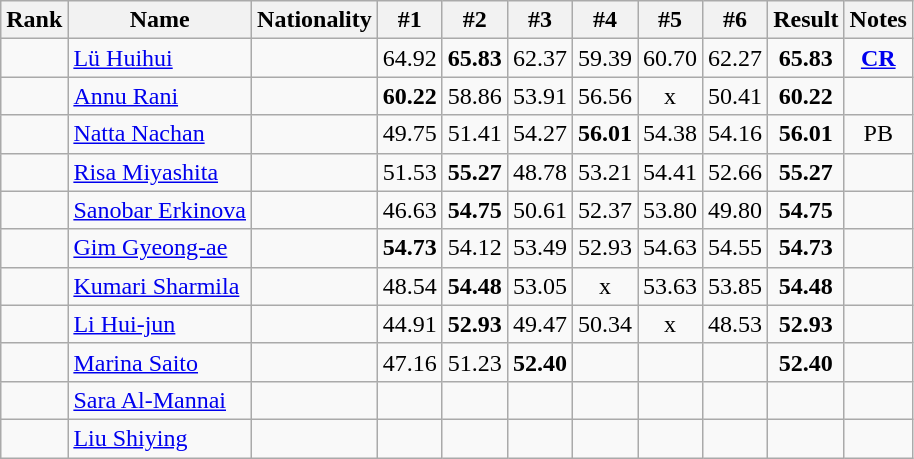<table class="wikitable sortable" style="text-align:center">
<tr>
<th>Rank</th>
<th>Name</th>
<th>Nationality</th>
<th>#1</th>
<th>#2</th>
<th>#3</th>
<th>#4</th>
<th>#5</th>
<th>#6</th>
<th>Result</th>
<th>Notes</th>
</tr>
<tr>
<td></td>
<td align=left><a href='#'>Lü Huihui</a></td>
<td align=left></td>
<td>64.92</td>
<td><strong>65.83</strong></td>
<td>62.37</td>
<td>59.39</td>
<td>60.70</td>
<td>62.27</td>
<td><strong>65.83</strong></td>
<td><strong><a href='#'>CR</a></strong></td>
</tr>
<tr>
<td></td>
<td align=left><a href='#'>Annu Rani</a></td>
<td align=left></td>
<td><strong>60.22</strong></td>
<td>58.86</td>
<td>53.91</td>
<td>56.56</td>
<td>x</td>
<td>50.41</td>
<td><strong>60.22</strong></td>
<td></td>
</tr>
<tr>
<td></td>
<td align=left><a href='#'>Natta Nachan</a></td>
<td align=left></td>
<td>49.75</td>
<td>51.41</td>
<td>54.27</td>
<td><strong>56.01</strong></td>
<td>54.38</td>
<td>54.16</td>
<td><strong>56.01</strong></td>
<td>PB</td>
</tr>
<tr>
<td></td>
<td align=left><a href='#'>Risa Miyashita</a></td>
<td align=left></td>
<td>51.53</td>
<td><strong>55.27</strong></td>
<td>48.78</td>
<td>53.21</td>
<td>54.41</td>
<td>52.66</td>
<td><strong>55.27</strong></td>
<td></td>
</tr>
<tr>
<td></td>
<td align=left><a href='#'>Sanobar Erkinova</a></td>
<td align=left></td>
<td>46.63</td>
<td><strong>54.75</strong></td>
<td>50.61</td>
<td>52.37</td>
<td>53.80</td>
<td>49.80</td>
<td><strong>54.75</strong></td>
<td></td>
</tr>
<tr>
<td></td>
<td align=left><a href='#'>Gim Gyeong-ae</a></td>
<td align=left></td>
<td><strong>54.73</strong></td>
<td>54.12</td>
<td>53.49</td>
<td>52.93</td>
<td>54.63</td>
<td>54.55</td>
<td><strong>54.73</strong></td>
<td></td>
</tr>
<tr>
<td></td>
<td align=left><a href='#'>Kumari Sharmila</a></td>
<td align=left></td>
<td>48.54</td>
<td><strong>54.48</strong></td>
<td>53.05</td>
<td>x</td>
<td>53.63</td>
<td>53.85</td>
<td><strong>54.48</strong></td>
<td></td>
</tr>
<tr>
<td></td>
<td align=left><a href='#'>Li Hui-jun</a></td>
<td align=left></td>
<td>44.91</td>
<td><strong>52.93</strong></td>
<td>49.47</td>
<td>50.34</td>
<td>x</td>
<td>48.53</td>
<td><strong>52.93</strong></td>
<td></td>
</tr>
<tr>
<td></td>
<td align=left><a href='#'>Marina Saito</a></td>
<td align=left></td>
<td>47.16</td>
<td>51.23</td>
<td><strong>52.40</strong></td>
<td></td>
<td></td>
<td></td>
<td><strong>52.40</strong></td>
<td></td>
</tr>
<tr>
<td></td>
<td align=left><a href='#'>Sara Al-Mannai</a></td>
<td align=left></td>
<td></td>
<td></td>
<td></td>
<td></td>
<td></td>
<td></td>
<td><strong></strong></td>
<td></td>
</tr>
<tr>
<td></td>
<td align=left><a href='#'>Liu Shiying</a></td>
<td align=left></td>
<td></td>
<td></td>
<td></td>
<td></td>
<td></td>
<td></td>
<td><strong></strong></td>
<td></td>
</tr>
</table>
